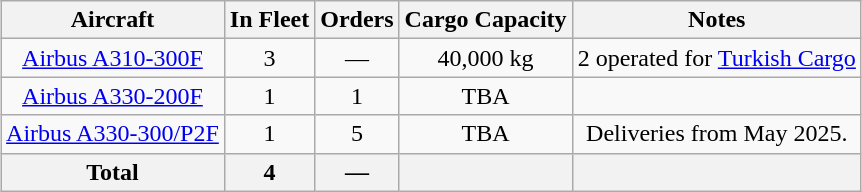<table class="wikitable" style="text-align:center;margin:auto;">
<tr>
<th>Aircraft</th>
<th>In Fleet</th>
<th>Orders</th>
<th>Cargo Capacity</th>
<th>Notes</th>
</tr>
<tr>
<td><a href='#'>Airbus A310-300F</a></td>
<td>3</td>
<td>—</td>
<td>40,000 kg</td>
<td>2 operated for <a href='#'>Turkish Cargo</a></td>
</tr>
<tr>
<td><a href='#'>Airbus A330-200F</a></td>
<td>1</td>
<td>1</td>
<td><abbr>TBA</abbr></td>
<td></td>
</tr>
<tr>
<td><a href='#'>Airbus A330-300/P2F</a></td>
<td>1</td>
<td>5</td>
<td><abbr>TBA</abbr></td>
<td>Deliveries from May 2025.</td>
</tr>
<tr>
<th>Total</th>
<th>4</th>
<th>—</th>
<th></th>
<th></th>
</tr>
</table>
